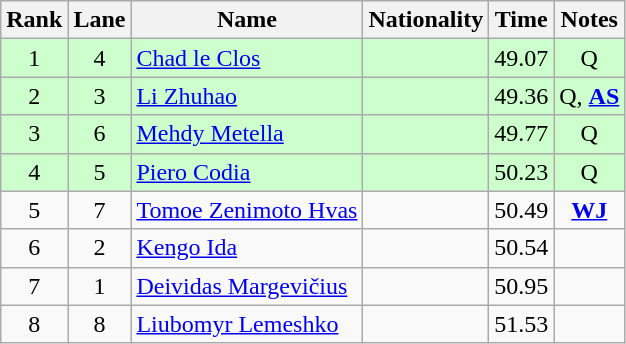<table class="wikitable sortable" style="text-align:center">
<tr>
<th>Rank</th>
<th>Lane</th>
<th>Name</th>
<th>Nationality</th>
<th>Time</th>
<th>Notes</th>
</tr>
<tr bgcolor=ccffcc>
<td>1</td>
<td>4</td>
<td align=left><a href='#'>Chad le Clos</a></td>
<td align=left></td>
<td>49.07</td>
<td>Q</td>
</tr>
<tr bgcolor=ccffcc>
<td>2</td>
<td>3</td>
<td align=left><a href='#'>Li Zhuhao</a></td>
<td align=left></td>
<td>49.36</td>
<td>Q, <strong><a href='#'>AS</a></strong></td>
</tr>
<tr bgcolor=ccffcc>
<td>3</td>
<td>6</td>
<td align=left><a href='#'>Mehdy Metella</a></td>
<td align=left></td>
<td>49.77</td>
<td>Q</td>
</tr>
<tr bgcolor=ccffcc>
<td>4</td>
<td>5</td>
<td align=left><a href='#'>Piero Codia</a></td>
<td align=left></td>
<td>50.23</td>
<td>Q</td>
</tr>
<tr>
<td>5</td>
<td>7</td>
<td align=left><a href='#'>Tomoe Zenimoto Hvas</a></td>
<td align=left></td>
<td>50.49</td>
<td><strong><a href='#'>WJ</a></strong></td>
</tr>
<tr>
<td>6</td>
<td>2</td>
<td align=left><a href='#'>Kengo Ida</a></td>
<td align=left></td>
<td>50.54</td>
<td></td>
</tr>
<tr>
<td>7</td>
<td>1</td>
<td align=left><a href='#'>Deividas Margevičius</a></td>
<td align=left></td>
<td>50.95</td>
<td></td>
</tr>
<tr>
<td>8</td>
<td>8</td>
<td align=left><a href='#'>Liubomyr Lemeshko</a></td>
<td align=left></td>
<td>51.53</td>
<td></td>
</tr>
</table>
